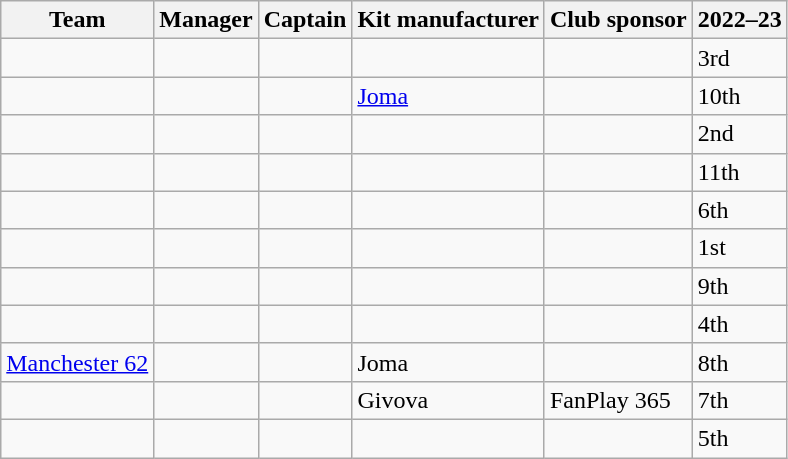<table class="wikitable sortable" style="text-align: left;">
<tr>
<th>Team</th>
<th>Manager</th>
<th>Captain</th>
<th>Kit manufacturer</th>
<th>Club sponsor</th>
<th>2022–23</th>
</tr>
<tr>
<td></td>
<td></td>
<td></td>
<td></td>
<td></td>
<td>3rd</td>
</tr>
<tr>
<td></td>
<td></td>
<td></td>
<td><a href='#'>Joma</a></td>
<td></td>
<td>10th</td>
</tr>
<tr>
<td></td>
<td></td>
<td></td>
<td></td>
<td></td>
<td>2nd</td>
</tr>
<tr>
<td></td>
<td></td>
<td></td>
<td></td>
<td></td>
<td>11th</td>
</tr>
<tr>
<td></td>
<td></td>
<td></td>
<td></td>
<td></td>
<td>6th</td>
</tr>
<tr>
<td></td>
<td></td>
<td></td>
<td></td>
<td></td>
<td>1st</td>
</tr>
<tr>
<td></td>
<td></td>
<td></td>
<td></td>
<td></td>
<td>9th</td>
</tr>
<tr>
<td></td>
<td></td>
<td></td>
<td></td>
<td></td>
<td>4th</td>
</tr>
<tr>
<td><a href='#'>Manchester 62</a></td>
<td></td>
<td></td>
<td>Joma</td>
<td></td>
<td>8th</td>
</tr>
<tr>
<td></td>
<td></td>
<td></td>
<td>Givova</td>
<td>FanPlay 365</td>
<td>7th</td>
</tr>
<tr>
<td></td>
<td {{nowrap> </td>
<td></td>
<td></td>
<td></td>
<td>5th</td>
</tr>
</table>
